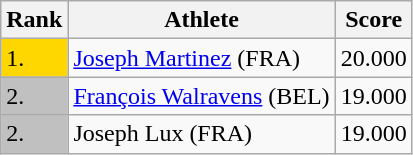<table class="wikitable">
<tr>
<th>Rank</th>
<th>Athlete</th>
<th>Score</th>
</tr>
<tr>
<td bgcolor="gold">1.</td>
<td> <a href='#'>Joseph Martinez</a> (FRA)</td>
<td>20.000</td>
</tr>
<tr>
<td bgcolor="silver">2.</td>
<td> <a href='#'>François Walravens</a> (BEL)</td>
<td>19.000</td>
</tr>
<tr>
<td bgcolor="silver">2.</td>
<td> Joseph Lux (FRA)</td>
<td>19.000</td>
</tr>
</table>
